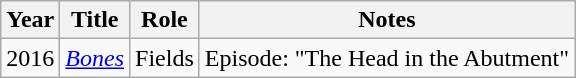<table class="wikitable sortable">
<tr>
<th>Year</th>
<th>Title</th>
<th>Role</th>
<th>Notes</th>
</tr>
<tr>
<td>2016</td>
<td><a href='#'><em>Bones</em></a></td>
<td>Fields</td>
<td>Episode: "The Head in the Abutment"</td>
</tr>
</table>
